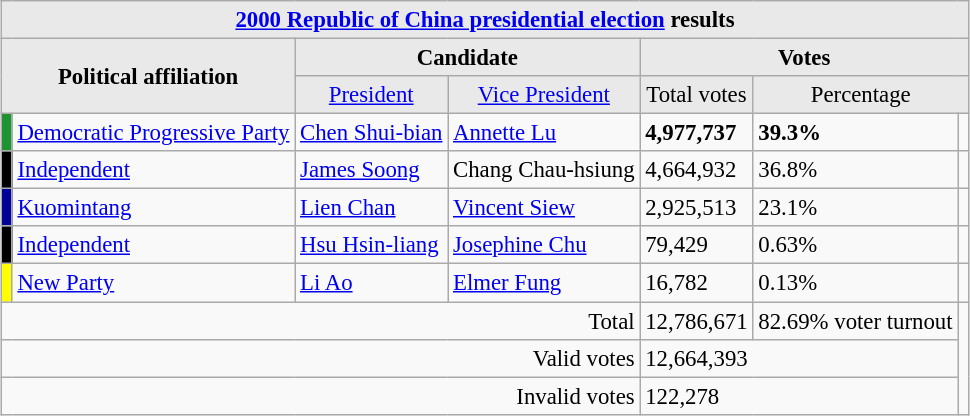<table class="wikitable" style="margin: 1em auto; font-size: 95%;">
<tr>
<th style="background-color:#E9E9E9" align=center colspan=7><a href='#'>2000 Republic of China presidential election</a> results</th>
</tr>
<tr>
<th style="background-color:#E9E9E9" align=center rowspan= 2 colspan=2>Political affiliation</th>
<th style="background-color:#E9E9E9" align=center colspan=2>Candidate</th>
<th style="background-color:#E9E9E9" align=center colspan=3>Votes</th>
</tr>
<tr bgcolor=#E9E9E9>
<td align="center"><a href='#'>President</a></td>
<td align="center"><a href='#'>Vice President</a></td>
<td align="center">Total votes</td>
<td align="center" colspan=2>Percentage</td>
</tr>
<tr>
<td bgcolor="#1B9431"></td>
<td align=left><a href='#'>Democratic Progressive Party</a></td>
<td align="left"><a href='#'>Chen Shui-bian</a></td>
<td align="left"><a href='#'>Annette Lu</a></td>
<td align="left"><strong>4,977,737</strong></td>
<td align="left"><strong>39.3%</strong></td>
<td align="left"></td>
</tr>
<tr>
<td bgcolor="#000000"></td>
<td align="left"><a href='#'>Independent</a></td>
<td align="left"><a href='#'>James Soong</a></td>
<td align="left">Chang Chau-hsiung</td>
<td align="left">4,664,932</td>
<td align="left">36.8%</td>
<td align="left"></td>
</tr>
<tr>
<td bgcolor="#000099"></td>
<td align="left"> <a href='#'>Kuomintang</a></td>
<td align="left"><a href='#'>Lien Chan</a></td>
<td align="left"><a href='#'>Vincent Siew</a></td>
<td align="left">2,925,513</td>
<td align="left">23.1%</td>
<td align="left"></td>
</tr>
<tr>
<td bgcolor="#000000"></td>
<td align="left"><a href='#'>Independent</a></td>
<td align="left"><a href='#'>Hsu Hsin-liang</a></td>
<td align="left"><a href='#'>Josephine Chu</a></td>
<td align="left">79,429</td>
<td align="left">0.63%</td>
<td align="left"></td>
</tr>
<tr>
<td bgcolor="#FFFF00"></td>
<td align="left"><a href='#'>New Party</a></td>
<td align="left"><a href='#'>Li Ao</a></td>
<td align="left"><a href='#'>Elmer Fung</a></td>
<td align="left">16,782</td>
<td align="left">0.13%</td>
<td align="left"></td>
</tr>
<tr>
<td colspan="4" align="right">Total</td>
<td align="left">12,786,671</td>
<td align="left">82.69% voter turnout</td>
<td rowspan=3></td>
</tr>
<tr>
<td colspan="4" align="right">Valid votes</td>
<td colspan="2" align="left">12,664,393</td>
</tr>
<tr>
<td colspan="4" align="right">Invalid votes</td>
<td colspan="2" align="left">122,278</td>
</tr>
</table>
